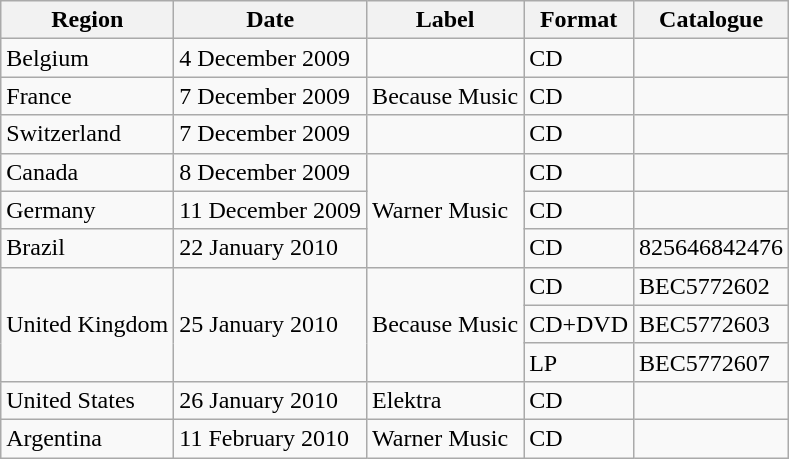<table class="wikitable">
<tr>
<th>Region</th>
<th>Date</th>
<th>Label</th>
<th>Format</th>
<th>Catalogue</th>
</tr>
<tr>
<td>Belgium</td>
<td>4 December 2009</td>
<td></td>
<td>CD</td>
<td></td>
</tr>
<tr>
<td>France</td>
<td>7 December 2009</td>
<td>Because Music</td>
<td>CD</td>
<td></td>
</tr>
<tr>
<td>Switzerland</td>
<td>7 December 2009</td>
<td></td>
<td>CD</td>
<td></td>
</tr>
<tr>
<td>Canada</td>
<td>8 December 2009</td>
<td rowspan=3>Warner Music</td>
<td>CD</td>
<td></td>
</tr>
<tr>
<td>Germany</td>
<td>11 December 2009</td>
<td>CD</td>
<td></td>
</tr>
<tr>
<td>Brazil</td>
<td>22 January 2010</td>
<td>CD</td>
<td>825646842476</td>
</tr>
<tr>
<td rowspan=3>United Kingdom</td>
<td rowspan=3>25 January 2010</td>
<td rowspan=3>Because Music</td>
<td>CD</td>
<td>BEC5772602</td>
</tr>
<tr>
<td>CD+DVD</td>
<td>BEC5772603</td>
</tr>
<tr>
<td>LP</td>
<td>BEC5772607</td>
</tr>
<tr>
<td>United States</td>
<td>26 January 2010</td>
<td>Elektra</td>
<td>CD</td>
<td></td>
</tr>
<tr>
<td>Argentina</td>
<td>11 February 2010</td>
<td>Warner Music</td>
<td>CD</td>
<td></td>
</tr>
</table>
